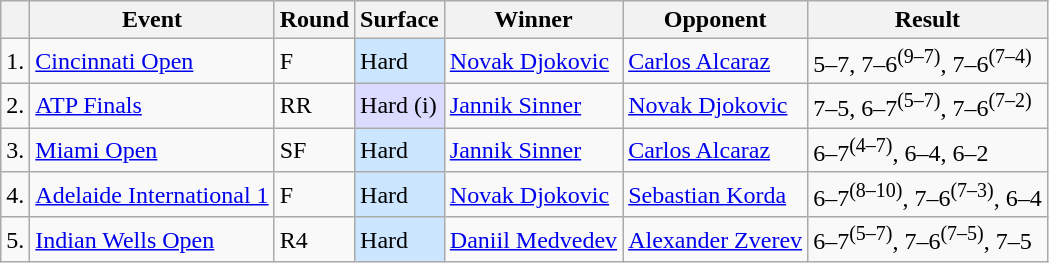<table class="wikitable nowrap">
<tr>
<th></th>
<th>Event</th>
<th>Round</th>
<th>Surface</th>
<th>Winner</th>
<th>Opponent</th>
<th>Result</th>
</tr>
<tr>
<td>1.</td>
<td><a href='#'>Cincinnati Open</a></td>
<td>F</td>
<td bgcolor=CCE6FF>Hard</td>
<td> <a href='#'>Novak Djokovic</a></td>
<td> <a href='#'>Carlos Alcaraz</a></td>
<td>5–7, 7–6<sup>(9–7)</sup>, 7–6<sup>(7–4)</sup></td>
</tr>
<tr>
<td>2.</td>
<td><a href='#'>ATP Finals</a></td>
<td>RR</td>
<td bgcolor=DBDBFF>Hard (i)</td>
<td> <a href='#'>Jannik Sinner</a></td>
<td> <a href='#'>Novak Djokovic</a></td>
<td>7–5, 6–7<sup>(5–7)</sup>, 7–6<sup>(7–2)</sup></td>
</tr>
<tr>
<td>3.</td>
<td><a href='#'>Miami Open</a></td>
<td>SF</td>
<td bgcolor=CCE6FF>Hard</td>
<td> <a href='#'>Jannik Sinner</a></td>
<td> <a href='#'>Carlos Alcaraz</a></td>
<td>6–7<sup>(4–7)</sup>, 6–4, 6–2</td>
</tr>
<tr>
<td>4.</td>
<td><a href='#'>Adelaide International 1</a></td>
<td>F</td>
<td bgcolor=CCE6FF>Hard</td>
<td> <a href='#'>Novak Djokovic</a></td>
<td> <a href='#'>Sebastian Korda</a></td>
<td>6–7<sup>(8–10)</sup>, 7–6<sup>(7–3)</sup>, 6–4</td>
</tr>
<tr>
<td>5.</td>
<td><a href='#'>Indian Wells Open</a></td>
<td>R4</td>
<td bgcolor=CCE6FF>Hard</td>
<td> <a href='#'>Daniil Medvedev</a></td>
<td> <a href='#'>Alexander Zverev</a></td>
<td>6–7<sup>(5–7)</sup>, 7–6<sup>(7–5)</sup>, 7–5</td>
</tr>
</table>
